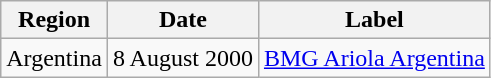<table class="wikitable">
<tr>
<th>Region</th>
<th>Date</th>
<th>Label</th>
</tr>
<tr>
<td>Argentina</td>
<td>8 August 2000</td>
<td><a href='#'>BMG Ariola Argentina</a></td>
</tr>
</table>
